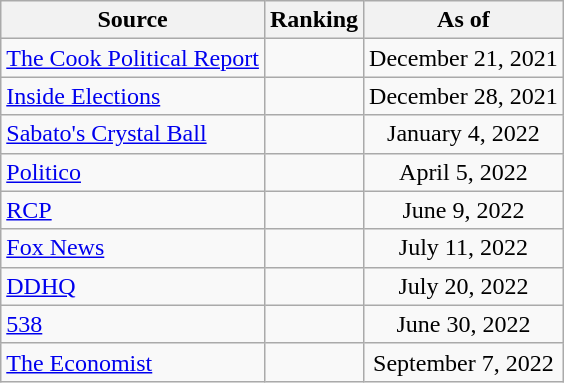<table class="wikitable" style="text-align:center">
<tr>
<th>Source</th>
<th>Ranking</th>
<th>As of</th>
</tr>
<tr>
<td align=left><a href='#'>The Cook Political Report</a></td>
<td></td>
<td>December 21, 2021</td>
</tr>
<tr>
<td align=left><a href='#'>Inside Elections</a></td>
<td></td>
<td>December 28, 2021</td>
</tr>
<tr>
<td align=left><a href='#'>Sabato's Crystal Ball</a></td>
<td></td>
<td>January 4, 2022</td>
</tr>
<tr>
<td style="text-align:left;"><a href='#'>Politico</a></td>
<td></td>
<td>April 5, 2022</td>
</tr>
<tr>
<td align="left"><a href='#'>RCP</a></td>
<td></td>
<td>June 9, 2022</td>
</tr>
<tr>
<td align=left><a href='#'>Fox News</a></td>
<td></td>
<td>July 11, 2022</td>
</tr>
<tr>
<td align="left"><a href='#'>DDHQ</a></td>
<td></td>
<td>July 20, 2022</td>
</tr>
<tr>
<td align="left"><a href='#'>538</a></td>
<td></td>
<td>June 30, 2022</td>
</tr>
<tr>
<td align="left"><a href='#'>The Economist</a></td>
<td></td>
<td>September 7, 2022</td>
</tr>
</table>
